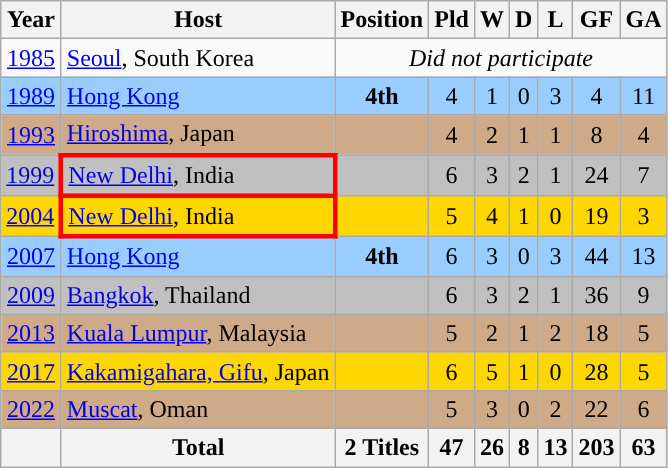<table class="wikitable" style="text-align: center;">
<tr>
<th>Year</th>
<th>Host</th>
<th>Position</th>
<th>Pld</th>
<th>W</th>
<th>D</th>
<th>L</th>
<th>GF</th>
<th>GA</th>
</tr>
<tr>
<td><a href='#'>1985</a></td>
<td align=left> <a href='#'>Seoul</a>, South Korea</td>
<td colspan=8><em>Did not participate</em></td>
</tr>
<tr style="background:#9acdff;">
<td><a href='#'>1989</a></td>
<td align=left> <a href='#'>Hong Kong</a></td>
<td><strong>4th</strong></td>
<td>4</td>
<td>1</td>
<td>0</td>
<td>3</td>
<td>4</td>
<td>11</td>
</tr>
<tr bgcolor=#CFAA88>
<td><a href='#'>1993</a></td>
<td align=left> <a href='#'>Hiroshima</a>, Japan</td>
<td></td>
<td>4</td>
<td>2</td>
<td>1</td>
<td>1</td>
<td>8</td>
<td>4</td>
</tr>
<tr bgcolor=silver>
<td><a href='#'>1999</a></td>
<td align=left style="border: 3px solid red"> <a href='#'>New Delhi</a>, India</td>
<td></td>
<td>6</td>
<td>3</td>
<td>2</td>
<td>1</td>
<td>24</td>
<td>7</td>
</tr>
<tr bgcolor=gold>
<td><a href='#'>2004</a></td>
<td align=left style="border: 3px solid red"> <a href='#'>New Delhi</a>, India</td>
<td></td>
<td>5</td>
<td>4</td>
<td>1</td>
<td>0</td>
<td>19</td>
<td>3</td>
</tr>
<tr style="background:#9acdff;">
<td><a href='#'>2007</a></td>
<td align=left> <a href='#'>Hong Kong</a></td>
<td><strong>4th</strong></td>
<td>6</td>
<td>3</td>
<td>0</td>
<td>3</td>
<td>44</td>
<td>13</td>
</tr>
<tr bgcolor=silver>
<td><a href='#'>2009</a></td>
<td align=left> <a href='#'>Bangkok</a>, Thailand</td>
<td></td>
<td>6</td>
<td>3</td>
<td>2</td>
<td>1</td>
<td>36</td>
<td>9</td>
</tr>
<tr bgcolor=#CFAA88>
<td><a href='#'>2013</a></td>
<td align=left> <a href='#'>Kuala Lumpur</a>, Malaysia</td>
<td></td>
<td>5</td>
<td>2</td>
<td>1</td>
<td>2</td>
<td>18</td>
<td>5</td>
</tr>
<tr bgcolor=gold>
<td><a href='#'>2017</a></td>
<td align=left> <a href='#'>Kakamigahara, Gifu</a>, Japan</td>
<td></td>
<td>6</td>
<td>5</td>
<td>1</td>
<td>0</td>
<td>28</td>
<td>5</td>
</tr>
<tr bgcolor=#CFAA88>
<td><a href='#'>2022</a></td>
<td align=left> <a href='#'>Muscat</a>, Oman</td>
<td></td>
<td>5</td>
<td>3</td>
<td>0</td>
<td>2</td>
<td>22</td>
<td>6</td>
</tr>
<tr>
<th></th>
<th>Total</th>
<th><strong>2 Titles</strong></th>
<th>47</th>
<th>26</th>
<th>8</th>
<th>13</th>
<th>203</th>
<th>63</th>
</tr>
</table>
